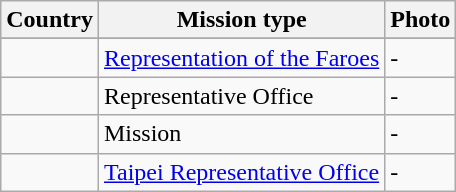<table class="wikitable sortable">
<tr valign="middle">
<th>Country</th>
<th>Mission type</th>
<th>Photo</th>
</tr>
<tr style="font-weight:bold; background-color: #DDDDDD">
</tr>
<tr>
<td></td>
<td><a href='#'>Representation of the Faroes</a></td>
<td>-</td>
</tr>
<tr>
<td></td>
<td>Representative Office</td>
<td> -</td>
</tr>
<tr>
<td></td>
<td>Mission</td>
<td>-</td>
</tr>
<tr>
<td></td>
<td><a href='#'>Taipei Representative Office</a></td>
<td>-</td>
</tr>
</table>
